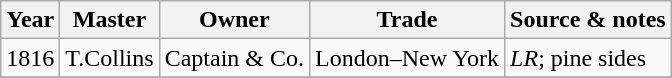<table class=" wikitable">
<tr>
<th>Year</th>
<th>Master</th>
<th>Owner</th>
<th>Trade</th>
<th>Source & notes</th>
</tr>
<tr>
<td>1816</td>
<td>T.Collins</td>
<td>Captain & Co.</td>
<td>London–New York</td>
<td><em>LR</em>; pine sides</td>
</tr>
<tr>
</tr>
</table>
